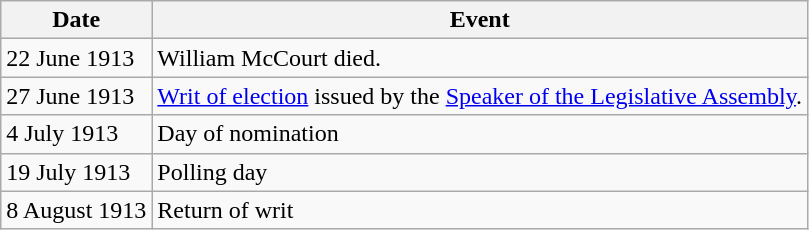<table class="wikitable">
<tr>
<th>Date</th>
<th>Event</th>
</tr>
<tr>
<td>22 June 1913</td>
<td>William McCourt died.</td>
</tr>
<tr>
<td>27 June 1913</td>
<td><a href='#'>Writ of election</a> issued by the <a href='#'>Speaker of the Legislative Assembly</a>.</td>
</tr>
<tr>
<td>4 July 1913</td>
<td>Day of nomination</td>
</tr>
<tr>
<td>19 July 1913</td>
<td>Polling day</td>
</tr>
<tr>
<td>8 August 1913</td>
<td>Return of writ</td>
</tr>
</table>
